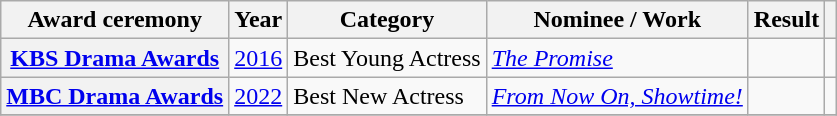<table class="wikitable plainrowheaders sortable">
<tr>
<th scope="col">Award ceremony</th>
<th scope="col">Year</th>
<th scope="col">Category</th>
<th scope="col">Nominee / Work</th>
<th scope="col">Result</th>
<th scope="col" class="unsortable"></th>
</tr>
<tr>
<th scope="row"  rowspan="1"><a href='#'>KBS Drama Awards</a></th>
<td style="text-align:center"><a href='#'>2016</a></td>
<td>Best Young Actress</td>
<td><em><a href='#'>The Promise</a></em></td>
<td></td>
<td style="text-align:center"></td>
</tr>
<tr>
<th scope="row"  rowspan="1"><a href='#'>MBC Drama Awards</a></th>
<td style="text-align:center"><a href='#'>2022</a></td>
<td>Best New Actress</td>
<td><em><a href='#'>From Now On, Showtime!</a></em></td>
<td></td>
<td style="text-align:center"></td>
</tr>
<tr>
</tr>
</table>
